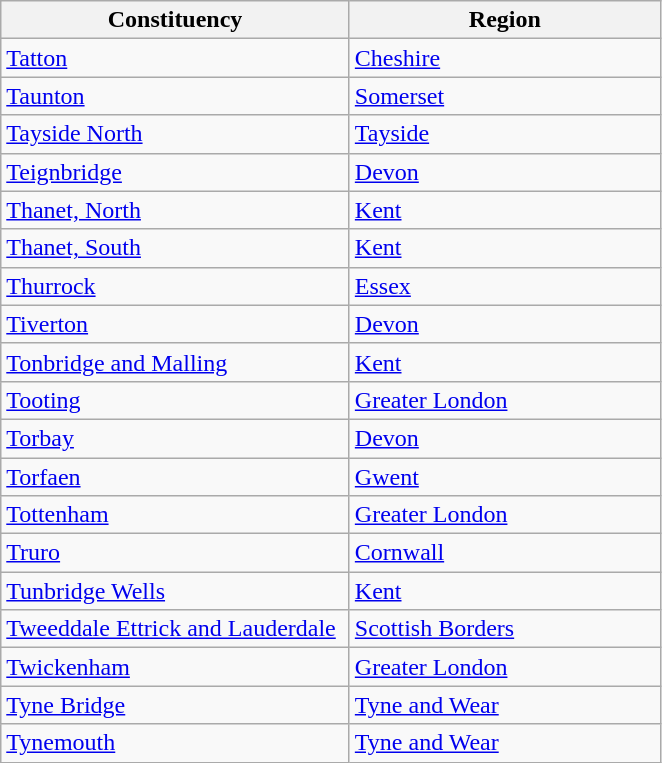<table class="wikitable">
<tr>
<th width="225px">Constituency</th>
<th width="200px">Region</th>
</tr>
<tr>
<td><a href='#'>Tatton</a></td>
<td><a href='#'>Cheshire</a></td>
</tr>
<tr>
<td><a href='#'>Taunton</a></td>
<td><a href='#'>Somerset</a></td>
</tr>
<tr>
<td><a href='#'>Tayside North</a></td>
<td><a href='#'>Tayside</a></td>
</tr>
<tr>
<td><a href='#'>Teignbridge</a></td>
<td><a href='#'>Devon</a></td>
</tr>
<tr>
<td><a href='#'>Thanet, North</a></td>
<td><a href='#'>Kent</a></td>
</tr>
<tr>
<td><a href='#'>Thanet, South</a></td>
<td><a href='#'>Kent</a></td>
</tr>
<tr>
<td><a href='#'>Thurrock</a></td>
<td><a href='#'>Essex</a></td>
</tr>
<tr>
<td><a href='#'>Tiverton</a></td>
<td><a href='#'>Devon</a></td>
</tr>
<tr>
<td><a href='#'>Tonbridge and Malling</a></td>
<td><a href='#'>Kent</a></td>
</tr>
<tr>
<td><a href='#'>Tooting</a></td>
<td><a href='#'>Greater London</a></td>
</tr>
<tr>
<td><a href='#'>Torbay</a></td>
<td><a href='#'>Devon</a></td>
</tr>
<tr>
<td><a href='#'>Torfaen</a></td>
<td><a href='#'>Gwent</a></td>
</tr>
<tr>
<td><a href='#'>Tottenham</a></td>
<td><a href='#'>Greater London</a></td>
</tr>
<tr>
<td><a href='#'>Truro</a></td>
<td><a href='#'>Cornwall</a></td>
</tr>
<tr>
<td><a href='#'>Tunbridge Wells</a></td>
<td><a href='#'>Kent</a></td>
</tr>
<tr>
<td><a href='#'>Tweeddale Ettrick and Lauderdale</a></td>
<td><a href='#'>Scottish Borders</a></td>
</tr>
<tr>
<td><a href='#'>Twickenham</a></td>
<td><a href='#'>Greater London</a></td>
</tr>
<tr>
<td><a href='#'>Tyne Bridge</a></td>
<td><a href='#'>Tyne and Wear</a></td>
</tr>
<tr>
<td><a href='#'>Tynemouth</a></td>
<td><a href='#'>Tyne and Wear</a></td>
</tr>
</table>
